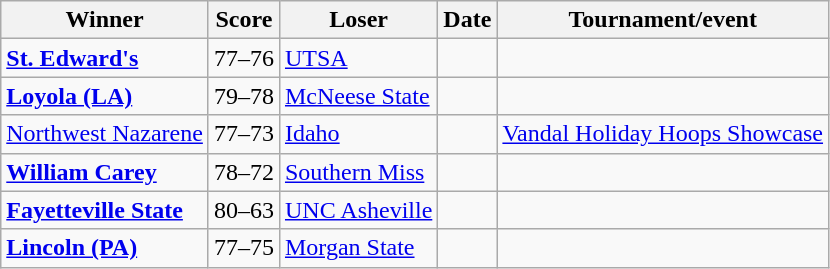<table class="wikitable sortable "wikitable" sortable">
<tr>
<th>Winner</th>
<th>Score</th>
<th>Loser</th>
<th>Date</th>
<th>Tournament/event</th>
</tr>
<tr>
<td><strong><a href='#'>St. Edward's</a></strong> </td>
<td>77–76</td>
<td><a href='#'>UTSA</a></td>
<td></td>
<td></td>
</tr>
<tr>
<td><strong><a href='#'>Loyola (LA)</a></strong> </td>
<td>79–78</td>
<td><a href='#'>McNeese State</a></td>
<td></td>
<td></td>
</tr>
<tr>
<td><a href='#'>Northwest Nazarene</a> </td>
<td>77–73</td>
<td><a href='#'>Idaho</a></td>
<td></td>
<td><a href='#'>Vandal Holiday Hoops Showcase</a></td>
</tr>
<tr>
<td><strong><a href='#'>William Carey</a></strong> </td>
<td>78–72</td>
<td><a href='#'>Southern Miss</a></td>
<td></td>
<td></td>
</tr>
<tr>
<td><strong><a href='#'>Fayetteville State</a></strong> </td>
<td>80–63</td>
<td><a href='#'>UNC Asheville</a></td>
<td></td>
<td></td>
</tr>
<tr>
<td><strong><a href='#'>Lincoln (PA)</a></strong> </td>
<td>77–75</td>
<td><a href='#'>Morgan State</a></td>
<td></td>
<td></td>
</tr>
</table>
